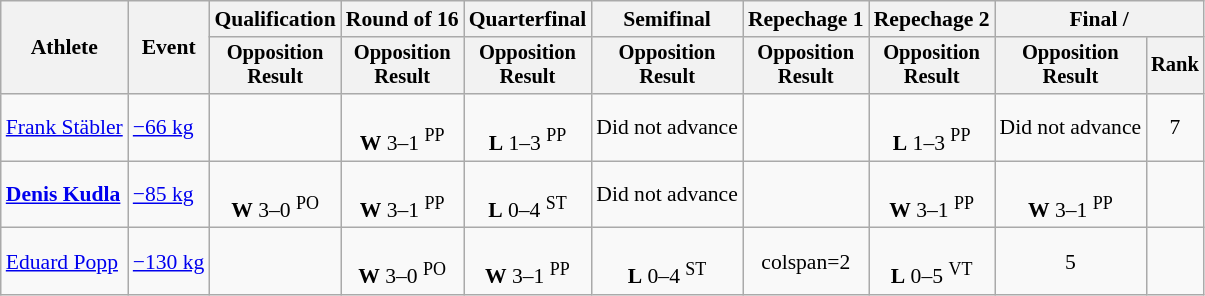<table class="wikitable" style="font-size:90%">
<tr>
<th rowspan=2>Athlete</th>
<th rowspan=2>Event</th>
<th>Qualification</th>
<th>Round of 16</th>
<th>Quarterfinal</th>
<th>Semifinal</th>
<th>Repechage 1</th>
<th>Repechage 2</th>
<th colspan=2>Final / </th>
</tr>
<tr style="font-size: 95%">
<th>Opposition<br>Result</th>
<th>Opposition<br>Result</th>
<th>Opposition<br>Result</th>
<th>Opposition<br>Result</th>
<th>Opposition<br>Result</th>
<th>Opposition<br>Result</th>
<th>Opposition<br>Result</th>
<th>Rank</th>
</tr>
<tr align=center>
<td align=left><a href='#'>Frank Stäbler</a></td>
<td align=left><a href='#'>−66 kg</a></td>
<td></td>
<td><br><strong>W</strong> 3–1 <sup>PP</sup></td>
<td><br><strong>L</strong> 1–3 <sup>PP</sup></td>
<td>Did not advance</td>
<td></td>
<td><br><strong>L</strong> 1–3 <sup>PP</sup></td>
<td>Did not advance</td>
<td>7</td>
</tr>
<tr align=center>
<td align=left><strong><a href='#'>Denis Kudla</a></strong></td>
<td align=left><a href='#'>−85 kg</a></td>
<td><br><strong>W</strong> 3–0 <sup>PO</sup></td>
<td><br><strong>W</strong> 3–1 <sup>PP</sup></td>
<td><br><strong>L</strong> 0–4 <sup>ST</sup></td>
<td>Did not advance</td>
<td></td>
<td><br><strong>W</strong> 3–1 <sup>PP</sup></td>
<td><br><strong>W</strong> 3–1 <sup>PP</sup></td>
<td></td>
</tr>
<tr align=center>
<td align=left><a href='#'>Eduard Popp</a></td>
<td align=left><a href='#'>−130 kg</a></td>
<td></td>
<td><br><strong>W</strong> 3–0 <sup>PO</sup></td>
<td><br><strong>W</strong> 3–1 <sup>PP</sup></td>
<td><br><strong>L</strong> 0–4 <sup>ST</sup></td>
<td>colspan=2 </td>
<td><br><strong>L</strong> 0–5 <sup>VT</sup></td>
<td>5</td>
</tr>
</table>
